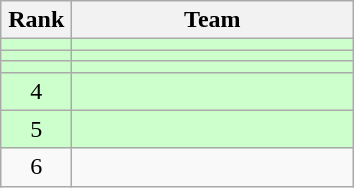<table class="wikitable" style="text-align: center;">
<tr>
<th width=40>Rank</th>
<th width=180>Team</th>
</tr>
<tr bgcolor="#ccffcc">
<td></td>
<td align="left"></td>
</tr>
<tr bgcolor="#ccffcc">
<td></td>
<td align="left"></td>
</tr>
<tr bgcolor="#ccffcc">
<td></td>
<td align="left"></td>
</tr>
<tr bgcolor="#ccffcc">
<td>4</td>
<td align="left"></td>
</tr>
<tr bgcolor="#ccffcc">
<td>5</td>
<td align="left"></td>
</tr>
<tr>
<td>6</td>
<td align="left"></td>
</tr>
</table>
